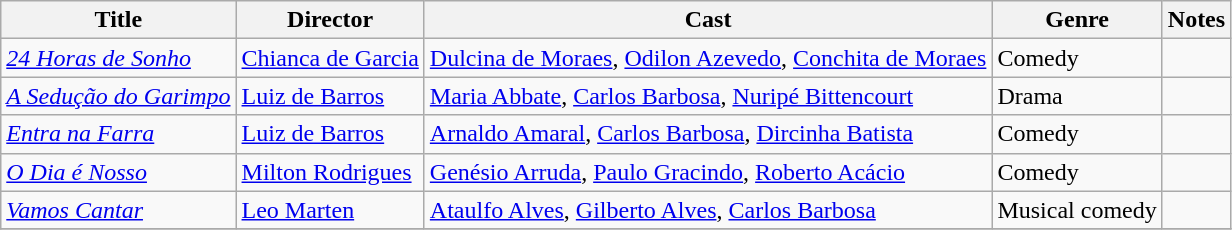<table class="wikitable">
<tr>
<th>Title</th>
<th>Director</th>
<th>Cast</th>
<th>Genre</th>
<th>Notes</th>
</tr>
<tr>
<td><em><a href='#'>24 Horas de Sonho</a></em></td>
<td><a href='#'>Chianca de Garcia</a></td>
<td><a href='#'>Dulcina de Moraes</a>, <a href='#'>Odilon Azevedo</a>, <a href='#'>Conchita de Moraes</a></td>
<td>Comedy</td>
<td></td>
</tr>
<tr>
<td><em><a href='#'>A Sedução do Garimpo</a></em></td>
<td><a href='#'>Luiz de Barros</a></td>
<td><a href='#'>Maria Abbate</a>, <a href='#'>Carlos Barbosa</a>, <a href='#'>Nuripé Bittencourt</a></td>
<td>Drama</td>
<td></td>
</tr>
<tr>
<td><em><a href='#'>Entra na Farra</a></em></td>
<td><a href='#'>Luiz de Barros</a></td>
<td><a href='#'>Arnaldo Amaral</a>, <a href='#'>Carlos Barbosa</a>, <a href='#'>Dircinha Batista</a></td>
<td>Comedy</td>
<td></td>
</tr>
<tr>
<td><em><a href='#'>O Dia é Nosso</a></em></td>
<td><a href='#'>Milton Rodrigues</a></td>
<td><a href='#'>Genésio Arruda</a>, <a href='#'>Paulo Gracindo</a>, <a href='#'>Roberto Acácio</a></td>
<td>Comedy</td>
<td></td>
</tr>
<tr>
<td><em><a href='#'>Vamos Cantar</a></em></td>
<td><a href='#'>Leo Marten</a></td>
<td><a href='#'>Ataulfo Alves</a>, <a href='#'>Gilberto Alves</a>, <a href='#'>Carlos Barbosa</a></td>
<td>Musical comedy</td>
<td></td>
</tr>
<tr>
</tr>
</table>
